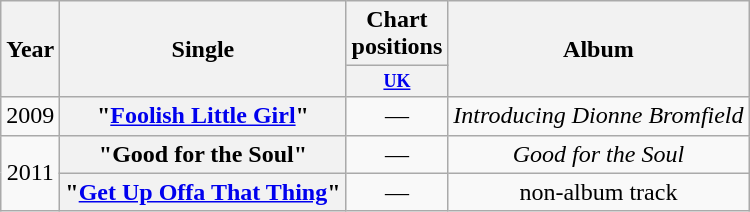<table class="wikitable plainrowheaders" style="text-align:center;">
<tr>
<th scope="col" rowspan="2">Year</th>
<th scope="col" rowspan="2">Single</th>
<th scope="col">Chart positions</th>
<th scope="col" rowspan="2">Album</th>
</tr>
<tr>
<th scope="col" style="width:3em;font-size:75%;"><a href='#'>UK</a><br></th>
</tr>
<tr>
<td>2009</td>
<th scope="row">"<a href='#'>Foolish Little Girl</a>"</th>
<td>—</td>
<td><em>Introducing Dionne Bromfield</em></td>
</tr>
<tr>
<td rowspan="2">2011</td>
<th scope="row">"Good for the Soul"</th>
<td>—</td>
<td><em>Good for the Soul</em></td>
</tr>
<tr>
<th scope="row">"<a href='#'>Get Up Offa That Thing</a>"</th>
<td>—</td>
<td>non-album track</td>
</tr>
</table>
